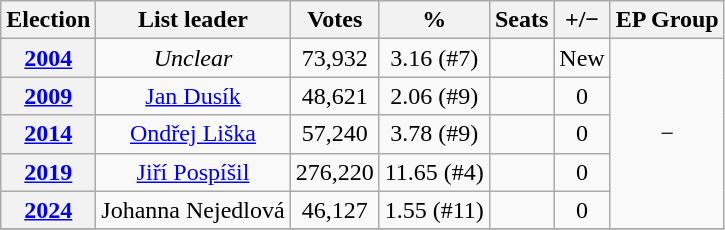<table class="wikitable" style=text-align:center;">
<tr>
<th>Election</th>
<th>List leader</th>
<th>Votes</th>
<th>%</th>
<th>Seats</th>
<th>+/−</th>
<th>EP Group</th>
</tr>
<tr>
<th><a href='#'>2004</a></th>
<td><em>Unclear</em></td>
<td>73,932</td>
<td>3.16 (#7)</td>
<td></td>
<td>New</td>
<td rowspan=5>−</td>
</tr>
<tr>
<th><a href='#'>2009</a></th>
<td><a href='#'>Jan Dusík</a></td>
<td>48,621</td>
<td>2.06 (#9)</td>
<td></td>
<td> 0</td>
</tr>
<tr>
<th><a href='#'>2014</a></th>
<td><a href='#'>Ondřej Liška</a></td>
<td>57,240</td>
<td>3.78 (#9)</td>
<td></td>
<td> 0</td>
</tr>
<tr>
<th><a href='#'>2019</a></th>
<td><a href='#'>Jiří Pospíšil</a></td>
<td>276,220</td>
<td>11.65 (#4)</td>
<td></td>
<td> 0</td>
</tr>
<tr>
<th><a href='#'>2024</a></th>
<td>Johanna Nejedlová</td>
<td>46,127</td>
<td>1.55 (#11)</td>
<td></td>
<td> 0</td>
</tr>
<tr>
</tr>
</table>
